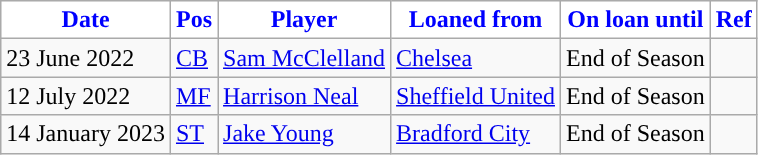<table class="wikitable plainrowheaders sortable">
<tr>
<th style="background:#FFFFFF; color:#0000FF; ">Date</th>
<th style="background:#FFFFFF; color:#0000ff; ">Pos</th>
<th style="background:#FFFFFF; color:#0000ff; ">Player</th>
<th style="background:#FFFFFF; color:#0000ff; ">Loaned from</th>
<th style="background:#FFFFFF; color:#0000ff; ">On loan until</th>
<th style="background:#FFFFFF; color:#0000ff; ">Ref</th>
</tr>
<tr>
<td>23 June 2022</td>
<td><a href='#'>CB</a></td>
<td> <a href='#'>Sam McClelland</a></td>
<td> <a href='#'>Chelsea</a></td>
<td>End of Season</td>
<td></td>
</tr>
<tr>
<td>12 July 2022</td>
<td><a href='#'>MF</a></td>
<td> <a href='#'>Harrison Neal</a></td>
<td> <a href='#'>Sheffield United</a></td>
<td>End of Season</td>
<td></td>
</tr>
<tr>
<td>14 January 2023</td>
<td><a href='#'>ST</a></td>
<td> <a href='#'>Jake Young</a></td>
<td> <a href='#'>Bradford City</a></td>
<td>End of Season</td>
<td></td>
</tr>
</table>
